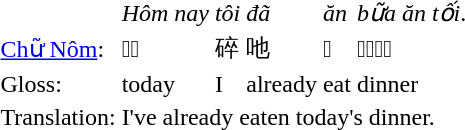<table>
<tr>
<td></td>
<td><em>Hôm nay</em></td>
<td><em>tôi</em></td>
<td><em>đã</em></td>
<td><em>ăn</em></td>
<td><em>bữa ăn tối</em>.</td>
</tr>
<tr>
<td><a href='#'>Chữ Nôm</a>:</td>
<td>𣋚𠉞</td>
<td>碎</td>
<td>吔</td>
<td>𩛖</td>
<td>𩛷𩛖啐。</td>
</tr>
<tr>
<td>Gloss:</td>
<td>today</td>
<td>I</td>
<td>already</td>
<td>eat</td>
<td>dinner</td>
</tr>
<tr>
<td>Translation:</td>
<td colspan=6>I've already eaten today's dinner.</td>
</tr>
</table>
